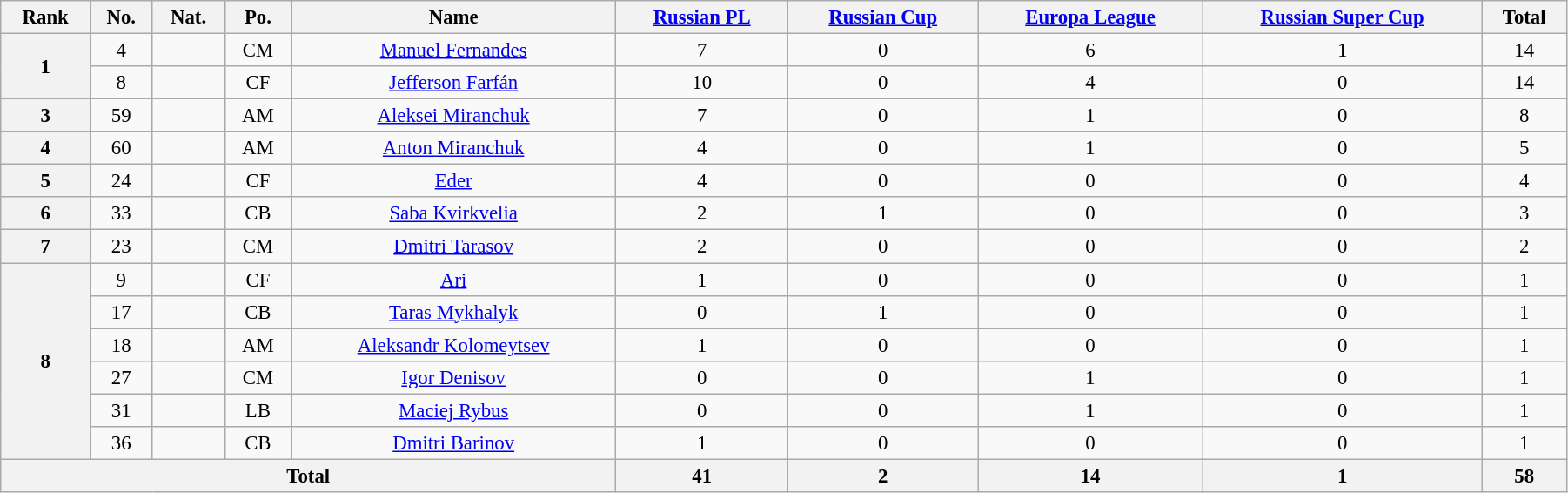<table class="wikitable" style="text-align:center; font-size:95%; width:95%;">
<tr>
<th>Rank</th>
<th>No.</th>
<th>Nat.</th>
<th>Po.</th>
<th>Name</th>
<th><a href='#'>Russian PL</a></th>
<th><a href='#'>Russian Cup</a></th>
<th><a href='#'>Europa League</a></th>
<th><a href='#'>Russian Super Cup</a></th>
<th>Total</th>
</tr>
<tr>
<th rowspan=2>1</th>
<td>4</td>
<td></td>
<td>CM</td>
<td><a href='#'>Manuel Fernandes</a></td>
<td>7</td>
<td>0</td>
<td>6</td>
<td>1</td>
<td>14</td>
</tr>
<tr>
<td>8</td>
<td></td>
<td>CF</td>
<td><a href='#'>Jefferson Farfán</a></td>
<td>10</td>
<td>0</td>
<td>4</td>
<td>0</td>
<td>14</td>
</tr>
<tr>
<th rowspan=1>3</th>
<td>59</td>
<td></td>
<td>AM</td>
<td><a href='#'>Aleksei Miranchuk</a></td>
<td>7</td>
<td>0</td>
<td>1</td>
<td>0</td>
<td>8</td>
</tr>
<tr>
<th>4</th>
<td>60</td>
<td></td>
<td>AM</td>
<td><a href='#'>Anton Miranchuk</a></td>
<td>4</td>
<td>0</td>
<td>1</td>
<td>0</td>
<td>5</td>
</tr>
<tr>
<th>5</th>
<td>24</td>
<td></td>
<td>CF</td>
<td><a href='#'>Eder</a></td>
<td>4</td>
<td>0</td>
<td>0</td>
<td>0</td>
<td>4</td>
</tr>
<tr>
<th>6</th>
<td>33</td>
<td></td>
<td>CB</td>
<td><a href='#'>Saba Kvirkvelia</a></td>
<td>2</td>
<td>1</td>
<td>0</td>
<td>0</td>
<td>3</td>
</tr>
<tr>
<th>7</th>
<td>23</td>
<td></td>
<td>CM</td>
<td><a href='#'>Dmitri Tarasov</a></td>
<td>2</td>
<td>0</td>
<td>0</td>
<td>0</td>
<td>2</td>
</tr>
<tr>
<th rowspan=6>8</th>
<td>9</td>
<td></td>
<td>CF</td>
<td><a href='#'>Ari</a></td>
<td>1</td>
<td>0</td>
<td>0</td>
<td>0</td>
<td>1</td>
</tr>
<tr>
<td>17</td>
<td></td>
<td>CB</td>
<td><a href='#'>Taras Mykhalyk</a></td>
<td>0</td>
<td>1</td>
<td>0</td>
<td>0</td>
<td>1</td>
</tr>
<tr>
<td>18</td>
<td></td>
<td>AM</td>
<td><a href='#'>Aleksandr Kolomeytsev</a></td>
<td>1</td>
<td>0</td>
<td>0</td>
<td>0</td>
<td>1</td>
</tr>
<tr>
<td>27</td>
<td></td>
<td>CM</td>
<td><a href='#'>Igor Denisov</a></td>
<td>0</td>
<td>0</td>
<td>1</td>
<td>0</td>
<td>1</td>
</tr>
<tr>
<td>31</td>
<td></td>
<td>LB</td>
<td><a href='#'>Maciej Rybus</a></td>
<td>0</td>
<td>0</td>
<td>1</td>
<td>0</td>
<td>1</td>
</tr>
<tr>
<td>36</td>
<td></td>
<td>CB</td>
<td><a href='#'>Dmitri Barinov</a></td>
<td>1</td>
<td>0</td>
<td>0</td>
<td>0</td>
<td>1</td>
</tr>
<tr>
<th colspan=5>Total</th>
<th>41</th>
<th>2</th>
<th>14</th>
<th>1</th>
<th>58</th>
</tr>
</table>
